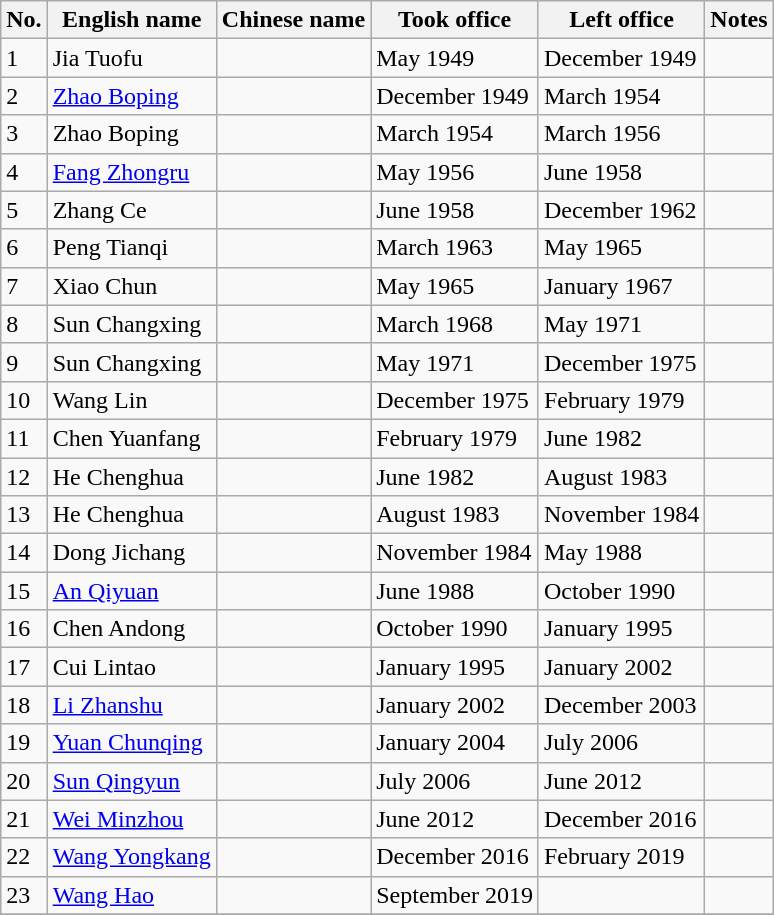<table class="wikitable">
<tr>
<th>No.</th>
<th>English name</th>
<th>Chinese name</th>
<th>Took office</th>
<th>Left office</th>
<th>Notes</th>
</tr>
<tr>
<td>1</td>
<td>Jia Tuofu</td>
<td></td>
<td>May 1949</td>
<td>December 1949</td>
<td></td>
</tr>
<tr>
<td>2</td>
<td><a href='#'>Zhao Boping</a></td>
<td></td>
<td>December 1949</td>
<td>March 1954</td>
<td></td>
</tr>
<tr>
<td>3</td>
<td>Zhao Boping</td>
<td></td>
<td>March 1954</td>
<td>March 1956</td>
<td></td>
</tr>
<tr>
<td>4</td>
<td><a href='#'>Fang Zhongru</a></td>
<td></td>
<td>May 1956</td>
<td>June 1958</td>
<td></td>
</tr>
<tr>
<td>5</td>
<td>Zhang Ce</td>
<td></td>
<td>June 1958</td>
<td>December 1962</td>
<td></td>
</tr>
<tr>
<td>6</td>
<td>Peng Tianqi</td>
<td></td>
<td>March 1963</td>
<td>May 1965</td>
<td></td>
</tr>
<tr>
<td>7</td>
<td>Xiao Chun</td>
<td></td>
<td>May 1965</td>
<td>January 1967</td>
<td></td>
</tr>
<tr>
<td>8</td>
<td>Sun Changxing</td>
<td></td>
<td>March 1968</td>
<td>May 1971</td>
<td></td>
</tr>
<tr>
<td>9</td>
<td>Sun Changxing</td>
<td></td>
<td>May 1971</td>
<td>December 1975</td>
<td></td>
</tr>
<tr>
<td>10</td>
<td>Wang Lin</td>
<td></td>
<td>December 1975</td>
<td>February 1979</td>
<td></td>
</tr>
<tr>
<td>11</td>
<td>Chen Yuanfang</td>
<td></td>
<td>February 1979</td>
<td>June 1982</td>
<td></td>
</tr>
<tr>
<td>12</td>
<td>He Chenghua</td>
<td></td>
<td>June 1982</td>
<td>August 1983</td>
<td></td>
</tr>
<tr>
<td>13</td>
<td>He Chenghua</td>
<td></td>
<td>August 1983</td>
<td>November 1984</td>
<td></td>
</tr>
<tr>
<td>14</td>
<td>Dong Jichang</td>
<td></td>
<td>November 1984</td>
<td>May 1988</td>
<td></td>
</tr>
<tr>
<td>15</td>
<td><a href='#'>An Qiyuan</a></td>
<td></td>
<td>June 1988</td>
<td>October 1990</td>
<td></td>
</tr>
<tr>
<td>16</td>
<td>Chen Andong</td>
<td></td>
<td>October 1990</td>
<td>January 1995</td>
<td></td>
</tr>
<tr>
<td>17</td>
<td>Cui Lintao</td>
<td></td>
<td>January 1995</td>
<td>January 2002</td>
<td></td>
</tr>
<tr>
<td>18</td>
<td><a href='#'>Li Zhanshu</a></td>
<td></td>
<td>January 2002</td>
<td>December 2003</td>
<td></td>
</tr>
<tr>
<td>19</td>
<td><a href='#'>Yuan Chunqing</a></td>
<td></td>
<td>January 2004</td>
<td>July 2006</td>
<td></td>
</tr>
<tr>
<td>20</td>
<td><a href='#'>Sun Qingyun</a></td>
<td></td>
<td>July 2006</td>
<td>June 2012</td>
<td></td>
</tr>
<tr>
<td>21</td>
<td><a href='#'>Wei Minzhou</a></td>
<td></td>
<td>June 2012</td>
<td>December 2016</td>
<td></td>
</tr>
<tr>
<td>22</td>
<td><a href='#'>Wang Yongkang</a></td>
<td></td>
<td>December 2016</td>
<td>February 2019</td>
<td></td>
</tr>
<tr>
<td>23</td>
<td><a href='#'>Wang Hao</a></td>
<td></td>
<td>September 2019</td>
<td></td>
<td></td>
</tr>
<tr>
</tr>
</table>
